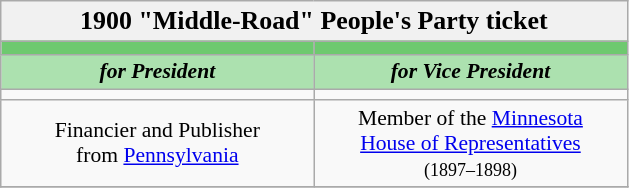<table class="wikitable" style="font-size:90%; text-align:center;">
<tr>
<td style="background:#f1f1f1;" colspan="30"><big><strong>1900 "Middle-Road" People's Party ticket</strong></big></td>
</tr>
<tr>
<th style="width:3em; font-size:135%; background:#6EC96F; width:200px;"><a href='#'></a></th>
<th style="width:3em; font-size:135%; background:#6EC96F; width:200px;"><a href='#'></a></th>
</tr>
<tr>
<td style="width:3em; font-size:100%; color:#000; background:#ACE1AF; width:200px;"><strong><em>for President</em></strong></td>
<td style="width:3em; font-size:100%; color:#000; background:#ACE1AF; width:200px;"><strong><em>for Vice President</em></strong></td>
</tr>
<tr>
<td></td>
<td></td>
</tr>
<tr>
<td>Financier and Publisher<br>from <a href='#'>Pennsylvania</a></td>
<td>Member of the <a href='#'>Minnesota<br>House of Representatives</a><br><small>(1897–1898)</small></td>
</tr>
<tr>
</tr>
</table>
